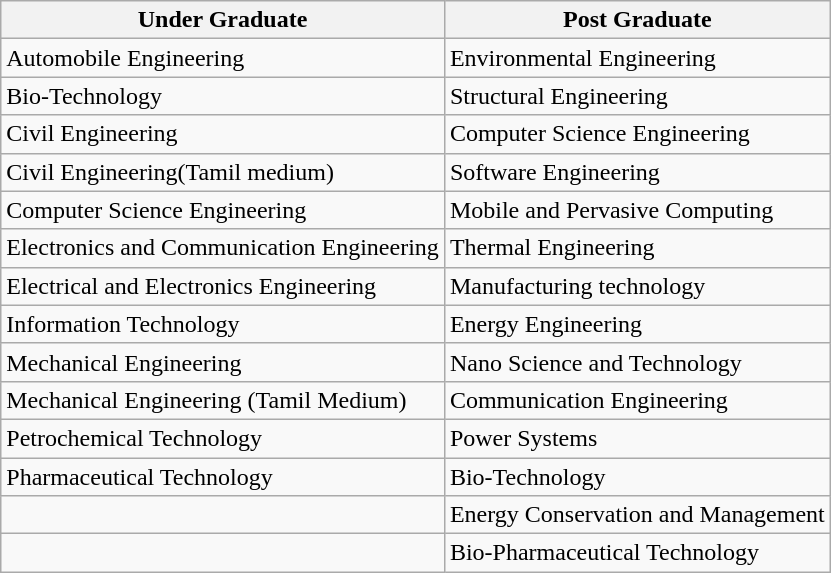<table class="wikitable">
<tr>
<th>Under Graduate</th>
<th>Post Graduate</th>
</tr>
<tr>
<td>Automobile Engineering</td>
<td>Environmental Engineering</td>
</tr>
<tr>
<td>Bio-Technology</td>
<td>Structural Engineering</td>
</tr>
<tr>
<td>Civil Engineering</td>
<td>Computer Science Engineering</td>
</tr>
<tr>
<td>Civil Engineering(Tamil medium)</td>
<td>Software Engineering</td>
</tr>
<tr>
<td>Computer Science Engineering</td>
<td>Mobile and Pervasive Computing</td>
</tr>
<tr>
<td>Electronics and Communication Engineering</td>
<td>Thermal Engineering</td>
</tr>
<tr>
<td>Electrical and Electronics Engineering</td>
<td>Manufacturing technology</td>
</tr>
<tr>
<td>Information Technology</td>
<td>Energy Engineering</td>
</tr>
<tr>
<td>Mechanical Engineering</td>
<td>Nano Science and Technology</td>
</tr>
<tr>
<td>Mechanical Engineering (Tamil Medium)</td>
<td>Communication Engineering</td>
</tr>
<tr>
<td>Petrochemical Technology</td>
<td>Power Systems</td>
</tr>
<tr>
<td>Pharmaceutical Technology</td>
<td>Bio-Technology</td>
</tr>
<tr>
<td></td>
<td>Energy Conservation and Management</td>
</tr>
<tr>
<td></td>
<td>Bio-Pharmaceutical Technology</td>
</tr>
</table>
